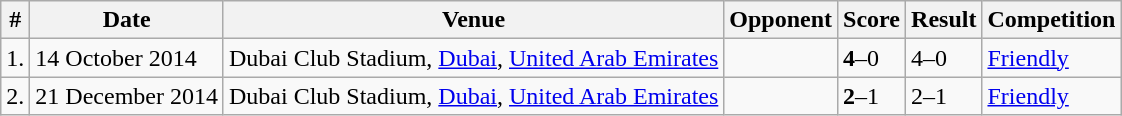<table class="wikitable">
<tr>
<th>#</th>
<th>Date</th>
<th>Venue</th>
<th>Opponent</th>
<th>Score</th>
<th>Result</th>
<th>Competition</th>
</tr>
<tr>
<td>1.</td>
<td>14 October 2014</td>
<td>Dubai Club Stadium, <a href='#'>Dubai</a>, <a href='#'>United Arab Emirates</a></td>
<td></td>
<td><strong>4</strong>–0</td>
<td>4–0</td>
<td><a href='#'>Friendly</a></td>
</tr>
<tr>
<td>2.</td>
<td>21 December 2014</td>
<td>Dubai Club Stadium, <a href='#'>Dubai</a>, <a href='#'>United Arab Emirates</a></td>
<td></td>
<td><strong>2</strong>–1</td>
<td>2–1</td>
<td><a href='#'>Friendly</a></td>
</tr>
</table>
